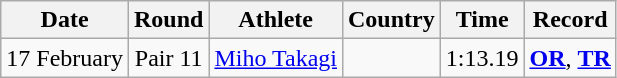<table class="wikitable" style="text-align:center">
<tr>
<th>Date</th>
<th>Round</th>
<th>Athlete</th>
<th>Country</th>
<th>Time</th>
<th>Record</th>
</tr>
<tr>
<td>17 February</td>
<td>Pair 11</td>
<td align=left><a href='#'>Miho Takagi</a></td>
<td align=left></td>
<td>1:13.19</td>
<td><strong><a href='#'>OR</a></strong>, <strong><a href='#'>TR</a></strong></td>
</tr>
</table>
